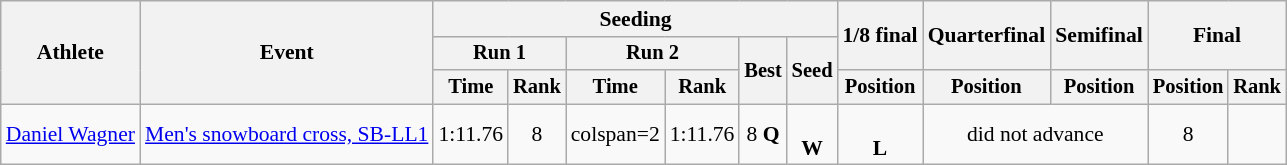<table class=wikitable style=font-size:90%;text-align:center>
<tr>
<th rowspan=3>Athlete</th>
<th rowspan=3>Event</th>
<th colspan=6>Seeding</th>
<th rowspan=2>1/8 final</th>
<th rowspan=2>Quarterfinal</th>
<th rowspan=2>Semifinal</th>
<th colspan=2 rowspan=2>Final</th>
</tr>
<tr style=font-size:95%>
<th colspan=2>Run 1</th>
<th colspan=2>Run 2</th>
<th rowspan=2>Best</th>
<th rowspan=2>Seed</th>
</tr>
<tr style=font-size:95%>
<th>Time</th>
<th>Rank</th>
<th>Time</th>
<th>Rank</th>
<th>Position</th>
<th>Position</th>
<th>Position</th>
<th>Position</th>
<th>Rank</th>
</tr>
<tr>
<td align=left><a href='#'>Daniel Wagner</a></td>
<td align=left rowspan=3><a href='#'>Men's snowboard cross, SB-LL1</a></td>
<td>1:11.76</td>
<td>8</td>
<td>colspan=2</td>
<td>1:11.76</td>
<td>8 <strong>Q</strong></td>
<td><br><strong>W</strong></td>
<td><br><strong>L</strong></td>
<td colspan=2>did not advance</td>
<td>8</td>
</tr>
</table>
